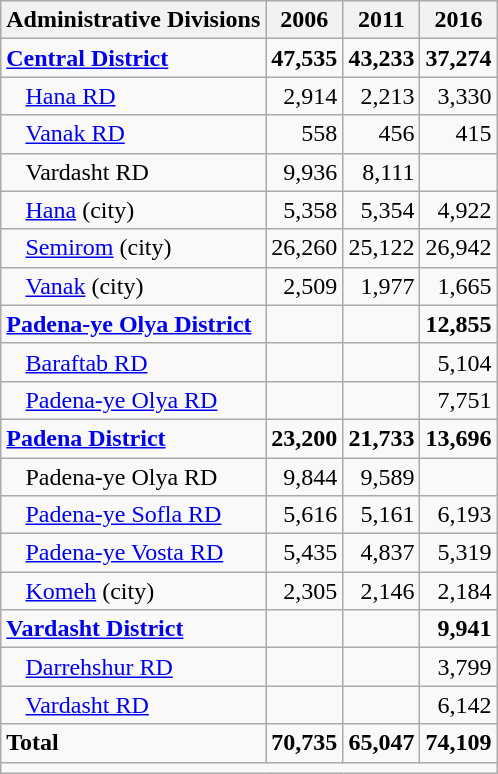<table class="wikitable">
<tr>
<th>Administrative Divisions</th>
<th>2006</th>
<th>2011</th>
<th>2016</th>
</tr>
<tr>
<td><strong><a href='#'>Central District</a></strong></td>
<td style="text-align: right;"><strong>47,535</strong></td>
<td style="text-align: right;"><strong>43,233</strong></td>
<td style="text-align: right;"><strong>37,274</strong></td>
</tr>
<tr>
<td style="padding-left: 1em;"><a href='#'>Hana RD</a></td>
<td style="text-align: right;">2,914</td>
<td style="text-align: right;">2,213</td>
<td style="text-align: right;">3,330</td>
</tr>
<tr>
<td style="padding-left: 1em;"><a href='#'>Vanak RD</a></td>
<td style="text-align: right;">558</td>
<td style="text-align: right;">456</td>
<td style="text-align: right;">415</td>
</tr>
<tr>
<td style="padding-left: 1em;">Vardasht RD</td>
<td style="text-align: right;">9,936</td>
<td style="text-align: right;">8,111</td>
<td style="text-align: right;"></td>
</tr>
<tr>
<td style="padding-left: 1em;"><a href='#'>Hana</a> (city)</td>
<td style="text-align: right;">5,358</td>
<td style="text-align: right;">5,354</td>
<td style="text-align: right;">4,922</td>
</tr>
<tr>
<td style="padding-left: 1em;"><a href='#'>Semirom</a> (city)</td>
<td style="text-align: right;">26,260</td>
<td style="text-align: right;">25,122</td>
<td style="text-align: right;">26,942</td>
</tr>
<tr>
<td style="padding-left: 1em;"><a href='#'>Vanak</a> (city)</td>
<td style="text-align: right;">2,509</td>
<td style="text-align: right;">1,977</td>
<td style="text-align: right;">1,665</td>
</tr>
<tr>
<td><strong><a href='#'>Padena-ye Olya District</a></strong></td>
<td style="text-align: right;"></td>
<td style="text-align: right;"></td>
<td style="text-align: right;"><strong>12,855</strong></td>
</tr>
<tr>
<td style="padding-left: 1em;"><a href='#'>Baraftab RD</a></td>
<td style="text-align: right;"></td>
<td style="text-align: right;"></td>
<td style="text-align: right;">5,104</td>
</tr>
<tr>
<td style="padding-left: 1em;"><a href='#'>Padena-ye Olya RD</a></td>
<td style="text-align: right;"></td>
<td style="text-align: right;"></td>
<td style="text-align: right;">7,751</td>
</tr>
<tr>
<td><strong><a href='#'>Padena District</a></strong></td>
<td style="text-align: right;"><strong>23,200</strong></td>
<td style="text-align: right;"><strong>21,733</strong></td>
<td style="text-align: right;"><strong>13,696</strong></td>
</tr>
<tr>
<td style="padding-left: 1em;">Padena-ye Olya RD</td>
<td style="text-align: right;">9,844</td>
<td style="text-align: right;">9,589</td>
<td style="text-align: right;"></td>
</tr>
<tr>
<td style="padding-left: 1em;"><a href='#'>Padena-ye Sofla RD</a></td>
<td style="text-align: right;">5,616</td>
<td style="text-align: right;">5,161</td>
<td style="text-align: right;">6,193</td>
</tr>
<tr>
<td style="padding-left: 1em;"><a href='#'>Padena-ye Vosta RD</a></td>
<td style="text-align: right;">5,435</td>
<td style="text-align: right;">4,837</td>
<td style="text-align: right;">5,319</td>
</tr>
<tr>
<td style="padding-left: 1em;"><a href='#'>Komeh</a> (city)</td>
<td style="text-align: right;">2,305</td>
<td style="text-align: right;">2,146</td>
<td style="text-align: right;">2,184</td>
</tr>
<tr>
<td><strong><a href='#'>Vardasht District</a></strong></td>
<td style="text-align: right;"></td>
<td style="text-align: right;"></td>
<td style="text-align: right;"><strong>9,941</strong></td>
</tr>
<tr>
<td style="padding-left: 1em;"><a href='#'>Darrehshur RD</a></td>
<td style="text-align: right;"></td>
<td style="text-align: right;"></td>
<td style="text-align: right;">3,799</td>
</tr>
<tr>
<td style="padding-left: 1em;"><a href='#'>Vardasht RD</a></td>
<td style="text-align: right;"></td>
<td style="text-align: right;"></td>
<td style="text-align: right;">6,142</td>
</tr>
<tr>
<td><strong>Total</strong></td>
<td style="text-align: right;"><strong>70,735</strong></td>
<td style="text-align: right;"><strong>65,047</strong></td>
<td style="text-align: right;"><strong>74,109</strong></td>
</tr>
<tr>
<td colspan=4></td>
</tr>
</table>
